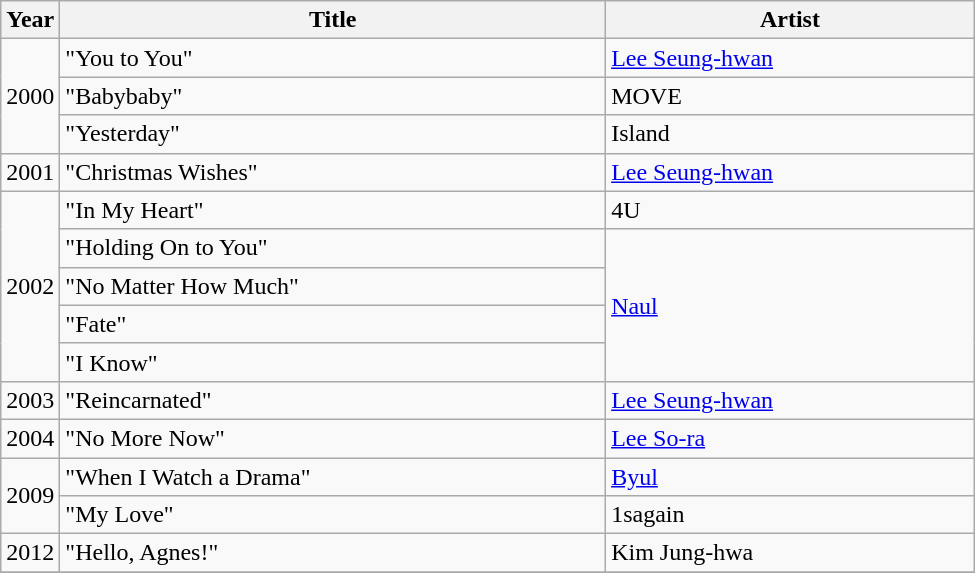<table class="wikitable" style="width:650px">
<tr>
<th width=10>Year</th>
<th>Title</th>
<th>Artist</th>
</tr>
<tr>
<td rowspan=3>2000</td>
<td>"You to You" </td>
<td><a href='#'>Lee Seung-hwan</a></td>
</tr>
<tr>
<td>"Babybaby"</td>
<td>MOVE</td>
</tr>
<tr>
<td>"Yesterday" </td>
<td>Island</td>
</tr>
<tr>
<td>2001</td>
<td>"Christmas Wishes" </td>
<td><a href='#'>Lee Seung-hwan</a></td>
</tr>
<tr>
<td rowspan=5>2002</td>
<td>"In My Heart"</td>
<td>4U</td>
</tr>
<tr>
<td>"Holding On to You" </td>
<td rowspan=4><a href='#'>Naul</a></td>
</tr>
<tr>
<td>"No Matter How Much" </td>
</tr>
<tr>
<td>"Fate" </td>
</tr>
<tr>
<td>"I Know"</td>
</tr>
<tr>
<td>2003</td>
<td>"Reincarnated" </td>
<td><a href='#'>Lee Seung-hwan</a></td>
</tr>
<tr>
<td>2004</td>
<td>"No More Now" </td>
<td><a href='#'>Lee So-ra</a></td>
</tr>
<tr>
<td rowspan=2>2009</td>
<td>"When I Watch a Drama" </td>
<td><a href='#'>Byul</a></td>
</tr>
<tr>
<td>"My Love"</td>
<td>1sagain</td>
</tr>
<tr>
<td>2012</td>
<td>"Hello, Agnes!" </td>
<td>Kim Jung-hwa</td>
</tr>
<tr>
</tr>
</table>
